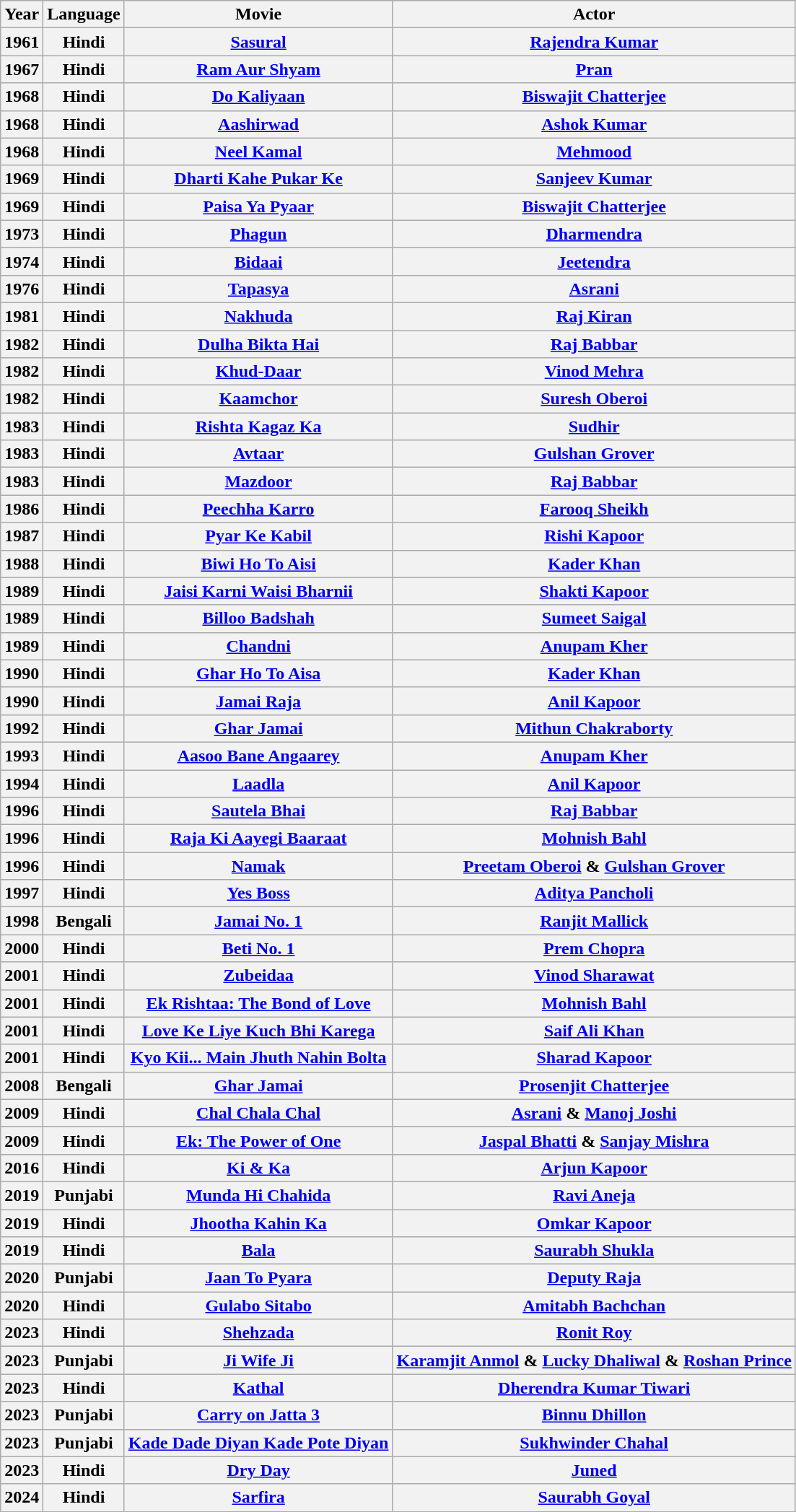<table class="wikitable">
<tr>
<th>Year</th>
<th>Language</th>
<th>Movie</th>
<th>Actor</th>
</tr>
<tr>
<th rowspan="1">1961</th>
<th>Hindi</th>
<th rowspan="1"><a href='#'>Sasural</a></th>
<th><a href='#'>Rajendra Kumar</a></th>
</tr>
<tr>
<th>1967</th>
<th>Hindi</th>
<th><a href='#'>Ram Aur Shyam</a></th>
<th><a href='#'>Pran</a></th>
</tr>
<tr>
<th rowspan="1">1968</th>
<th>Hindi</th>
<th rowspan="1"><a href='#'>Do Kaliyaan</a></th>
<th><a href='#'>Biswajit Chatterjee</a></th>
</tr>
<tr>
<th>1968</th>
<th>Hindi</th>
<th><a href='#'>Aashirwad</a></th>
<th><a href='#'>Ashok Kumar</a></th>
</tr>
<tr>
<th rowspan="1">1968</th>
<th>Hindi</th>
<th rowspan="1"><a href='#'>Neel Kamal</a></th>
<th><a href='#'>Mehmood</a></th>
</tr>
<tr>
<th rowspan="1">1969</th>
<th>Hindi</th>
<th rowspan="1"><a href='#'>Dharti Kahe Pukar Ke</a></th>
<th><a href='#'>Sanjeev Kumar</a></th>
</tr>
<tr>
<th rowspan="1">1969</th>
<th>Hindi</th>
<th rowspan="1"><a href='#'>Paisa Ya Pyaar</a></th>
<th><a href='#'>Biswajit Chatterjee</a></th>
</tr>
<tr>
<th rowspan="1">1973</th>
<th>Hindi</th>
<th rowspan="1"><a href='#'>Phagun</a></th>
<th><a href='#'>Dharmendra</a></th>
</tr>
<tr>
<th rowspan="1">1974</th>
<th>Hindi</th>
<th rowspan="1"><a href='#'>Bidaai</a></th>
<th><a href='#'>Jeetendra</a></th>
</tr>
<tr>
<th rowspan="1">1976</th>
<th>Hindi</th>
<th rowspan="1"><a href='#'>Tapasya</a></th>
<th><a href='#'>Asrani</a></th>
</tr>
<tr>
<th>1981</th>
<th>Hindi</th>
<th><a href='#'>Nakhuda</a></th>
<th><a href='#'>Raj Kiran</a></th>
</tr>
<tr>
<th>1982</th>
<th>Hindi</th>
<th><a href='#'>Dulha Bikta Hai</a></th>
<th><a href='#'>Raj Babbar</a></th>
</tr>
<tr>
<th rowspan="1">1982</th>
<th>Hindi</th>
<th rowspan="1"><a href='#'>Khud-Daar</a></th>
<th><a href='#'>Vinod Mehra</a></th>
</tr>
<tr>
<th rowspan="1">1982</th>
<th>Hindi</th>
<th rowspan="1"><a href='#'>Kaamchor</a></th>
<th><a href='#'>Suresh Oberoi</a></th>
</tr>
<tr>
<th rowspan="1">1983</th>
<th>Hindi</th>
<th rowspan="1"><a href='#'>Rishta Kagaz Ka</a></th>
<th><a href='#'>Sudhir</a></th>
</tr>
<tr>
<th rowspan="1">1983</th>
<th>Hindi</th>
<th rowspan="1"><a href='#'>Avtaar</a></th>
<th><a href='#'>Gulshan Grover</a></th>
</tr>
<tr>
<th rowspan="1">1983</th>
<th>Hindi</th>
<th rowspan="1"><a href='#'>Mazdoor</a></th>
<th><a href='#'>Raj Babbar</a></th>
</tr>
<tr>
<th>1986</th>
<th>Hindi</th>
<th><a href='#'>Peechha Karro</a></th>
<th><a href='#'>Farooq Sheikh</a></th>
</tr>
<tr>
<th rowspan="1">1987</th>
<th>Hindi</th>
<th rowspan="1"><a href='#'>Pyar Ke Kabil</a></th>
<th><a href='#'>Rishi Kapoor</a></th>
</tr>
<tr>
<th rowspan="1">1988</th>
<th>Hindi</th>
<th rowspan="1"><a href='#'>Biwi Ho To Aisi</a></th>
<th><a href='#'>Kader Khan</a></th>
</tr>
<tr>
<th rowspan="1">1989</th>
<th>Hindi</th>
<th rowspan="1"><a href='#'>Jaisi Karni Waisi Bharnii</a></th>
<th><a href='#'>Shakti Kapoor</a></th>
</tr>
<tr>
<th>1989</th>
<th>Hindi</th>
<th><a href='#'>Billoo Badshah</a></th>
<th><a href='#'>Sumeet Saigal</a></th>
</tr>
<tr>
<th rowspan="1">1989</th>
<th>Hindi</th>
<th rowspan="1"><a href='#'>Chandni</a></th>
<th><a href='#'>Anupam Kher</a></th>
</tr>
<tr>
<th rowspan="1">1990</th>
<th>Hindi</th>
<th rowspan="1"><a href='#'>Ghar Ho To Aisa</a></th>
<th><a href='#'>Kader Khan</a></th>
</tr>
<tr>
<th rowspan="1">1990</th>
<th>Hindi</th>
<th rowspan="1"><a href='#'>Jamai Raja</a></th>
<th><a href='#'>Anil Kapoor</a></th>
</tr>
<tr>
<th rowspan="1">1992</th>
<th>Hindi</th>
<th rowspan="1"><a href='#'>Ghar Jamai</a></th>
<th><a href='#'>Mithun Chakraborty</a></th>
</tr>
<tr>
<th>1993</th>
<th>Hindi</th>
<th><a href='#'>Aasoo Bane Angaarey</a></th>
<th><a href='#'>Anupam Kher</a></th>
</tr>
<tr>
<th rowspan="1">1994</th>
<th>Hindi</th>
<th rowspan="1"><a href='#'>Laadla</a></th>
<th><a href='#'>Anil Kapoor</a></th>
</tr>
<tr>
<th rowspan="1">1996</th>
<th>Hindi</th>
<th rowspan="1"><a href='#'>Sautela Bhai</a></th>
<th><a href='#'>Raj Babbar</a></th>
</tr>
<tr>
<th>1996</th>
<th>Hindi</th>
<th><a href='#'>Raja Ki Aayegi Baaraat</a></th>
<th><a href='#'>Mohnish Bahl</a></th>
</tr>
<tr>
<th rowspan="1">1996</th>
<th>Hindi</th>
<th rowspan="1"><a href='#'>Namak</a></th>
<th><a href='#'>Preetam Oberoi</a> & <a href='#'>Gulshan Grover</a></th>
</tr>
<tr>
<th rowspan="1">1997</th>
<th>Hindi</th>
<th rowspan="1"><a href='#'>Yes Boss</a></th>
<th><a href='#'>Aditya Pancholi</a></th>
</tr>
<tr>
<th>1998</th>
<th>Bengali</th>
<th><a href='#'>Jamai No. 1</a></th>
<th><a href='#'>Ranjit Mallick</a></th>
</tr>
<tr>
<th>2000</th>
<th>Hindi</th>
<th><a href='#'>Beti No. 1</a></th>
<th><a href='#'>Prem Chopra</a></th>
</tr>
<tr>
<th>2001</th>
<th>Hindi</th>
<th><a href='#'>Zubeidaa</a></th>
<th><a href='#'>Vinod Sharawat</a></th>
</tr>
<tr>
<th rowspan="1">2001</th>
<th>Hindi</th>
<th rowspan="1"><a href='#'>Ek Rishtaa: The Bond of Love</a></th>
<th><a href='#'>Mohnish Bahl</a></th>
</tr>
<tr>
<th rowspan="1">2001</th>
<th>Hindi</th>
<th><a href='#'>Love Ke Liye Kuch Bhi Karega</a></th>
<th><a href='#'>Saif Ali Khan</a></th>
</tr>
<tr>
<th rowspan="1">2001</th>
<th>Hindi</th>
<th><a href='#'>Kyo Kii... Main Jhuth Nahin Bolta</a></th>
<th><a href='#'>Sharad Kapoor</a></th>
</tr>
<tr>
<th>2008</th>
<th>Bengali</th>
<th><a href='#'>Ghar Jamai</a></th>
<th><a href='#'>Prosenjit Chatterjee</a></th>
</tr>
<tr>
<th rowspan="1">2009</th>
<th>Hindi</th>
<th rowspan="1"><a href='#'>Chal Chala Chal</a></th>
<th><a href='#'>Asrani</a> & <a href='#'>Manoj Joshi</a></th>
</tr>
<tr>
<th rowspan="1">2009</th>
<th>Hindi</th>
<th rowspan="1"><a href='#'>Ek: The Power of One</a></th>
<th><a href='#'>Jaspal Bhatti</a> & <a href='#'>Sanjay Mishra</a></th>
</tr>
<tr>
<th>2016</th>
<th>Hindi</th>
<th><a href='#'>Ki & Ka</a></th>
<th><a href='#'>Arjun Kapoor</a></th>
</tr>
<tr>
<th>2019</th>
<th>Punjabi</th>
<th><a href='#'>Munda Hi Chahida</a></th>
<th><a href='#'>Ravi Aneja</a></th>
</tr>
<tr>
<th>2019</th>
<th>Hindi</th>
<th><a href='#'>Jhootha Kahin Ka</a></th>
<th><a href='#'>Omkar Kapoor</a></th>
</tr>
<tr>
<th>2019</th>
<th>Hindi</th>
<th><a href='#'>Bala</a></th>
<th><a href='#'>Saurabh Shukla</a></th>
</tr>
<tr>
<th>2020</th>
<th>Punjabi</th>
<th><a href='#'>Jaan To Pyara</a></th>
<th><a href='#'>Deputy Raja</a></th>
</tr>
<tr>
<th>2020</th>
<th>Hindi</th>
<th><a href='#'>Gulabo Sitabo</a></th>
<th><a href='#'>Amitabh Bachchan</a></th>
</tr>
<tr>
<th>2023</th>
<th>Hindi</th>
<th><a href='#'>Shehzada</a></th>
<th><a href='#'>Ronit Roy</a></th>
</tr>
<tr>
<th>2023</th>
<th>Punjabi</th>
<th><a href='#'>Ji Wife Ji</a></th>
<th><a href='#'>Karamjit Anmol</a> & <a href='#'>Lucky Dhaliwal</a> & <a href='#'>Roshan Prince</a></th>
</tr>
<tr>
<th>2023</th>
<th>Hindi</th>
<th><a href='#'>Kathal</a></th>
<th><a href='#'>Dherendra Kumar Tiwari</a></th>
</tr>
<tr>
<th>2023</th>
<th>Punjabi</th>
<th><a href='#'>Carry on Jatta 3</a></th>
<th><a href='#'>Binnu Dhillon</a></th>
</tr>
<tr>
<th>2023</th>
<th>Punjabi</th>
<th><a href='#'>Kade Dade Diyan Kade Pote Diyan</a></th>
<th><a href='#'>Sukhwinder Chahal</a></th>
</tr>
<tr>
<th>2023</th>
<th>Hindi</th>
<th><a href='#'>Dry Day</a></th>
<th><a href='#'>Juned</a></th>
</tr>
<tr>
<th>2024</th>
<th>Hindi</th>
<th><a href='#'>Sarfira</a></th>
<th><a href='#'>Saurabh Goyal</a></th>
</tr>
</table>
